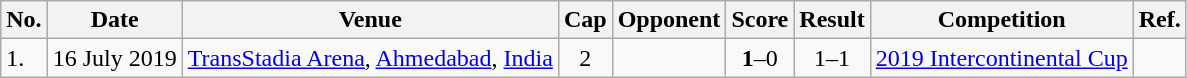<table class="wikitable" style="font-size:">
<tr>
<th>No.</th>
<th>Date</th>
<th>Venue</th>
<th>Cap</th>
<th>Opponent</th>
<th>Score</th>
<th>Result</th>
<th>Competition</th>
<th>Ref.</th>
</tr>
<tr>
<td>1.</td>
<td>16 July 2019</td>
<td><a href='#'>TransStadia Arena</a>, <a href='#'>Ahmedabad</a>, <a href='#'>India</a></td>
<td align=center>2</td>
<td></td>
<td align=center><strong>1</strong>–0</td>
<td align=center>1–1</td>
<td><a href='#'>2019 Intercontinental Cup</a></td>
<td></td>
</tr>
</table>
